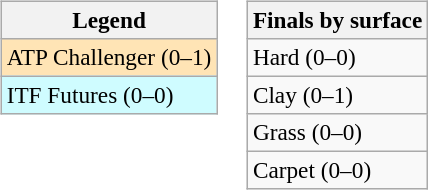<table>
<tr valign=top>
<td><br><table class=wikitable style=font-size:97%>
<tr>
<th>Legend</th>
</tr>
<tr bgcolor=moccasin>
<td>ATP Challenger (0–1)</td>
</tr>
<tr bgcolor=cffcff>
<td>ITF Futures (0–0)</td>
</tr>
</table>
</td>
<td><br><table class=wikitable style=font-size:97%>
<tr>
<th>Finals by surface</th>
</tr>
<tr>
<td>Hard (0–0)</td>
</tr>
<tr>
<td>Clay (0–1)</td>
</tr>
<tr>
<td>Grass (0–0)</td>
</tr>
<tr>
<td>Carpet (0–0)</td>
</tr>
</table>
</td>
</tr>
</table>
